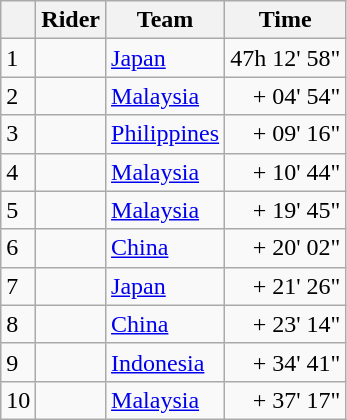<table class="wikitable">
<tr>
<th></th>
<th>Rider</th>
<th>Team</th>
<th>Time</th>
</tr>
<tr>
<td>1</td>
<td></td>
<td><a href='#'>Japan</a></td>
<td align=right>47h 12' 58"</td>
</tr>
<tr>
<td>2</td>
<td></td>
<td><a href='#'>Malaysia</a></td>
<td align=right>+ 04' 54"</td>
</tr>
<tr>
<td>3</td>
<td></td>
<td><a href='#'>Philippines</a></td>
<td align=right>+ 09' 16"</td>
</tr>
<tr>
<td>4</td>
<td></td>
<td><a href='#'>Malaysia</a></td>
<td align=right>+ 10' 44"</td>
</tr>
<tr>
<td>5</td>
<td></td>
<td><a href='#'>Malaysia</a></td>
<td align=right>+ 19' 45"</td>
</tr>
<tr>
<td>6</td>
<td></td>
<td><a href='#'>China</a></td>
<td align=right>+ 20' 02"</td>
</tr>
<tr>
<td>7</td>
<td></td>
<td><a href='#'>Japan</a></td>
<td align=right>+ 21' 26"</td>
</tr>
<tr>
<td>8</td>
<td></td>
<td><a href='#'>China</a></td>
<td align=right>+ 23' 14"</td>
</tr>
<tr>
<td>9</td>
<td></td>
<td><a href='#'>Indonesia</a></td>
<td align=right>+ 34' 41"</td>
</tr>
<tr>
<td>10</td>
<td></td>
<td><a href='#'>Malaysia</a></td>
<td align=right>+ 37' 17"</td>
</tr>
</table>
